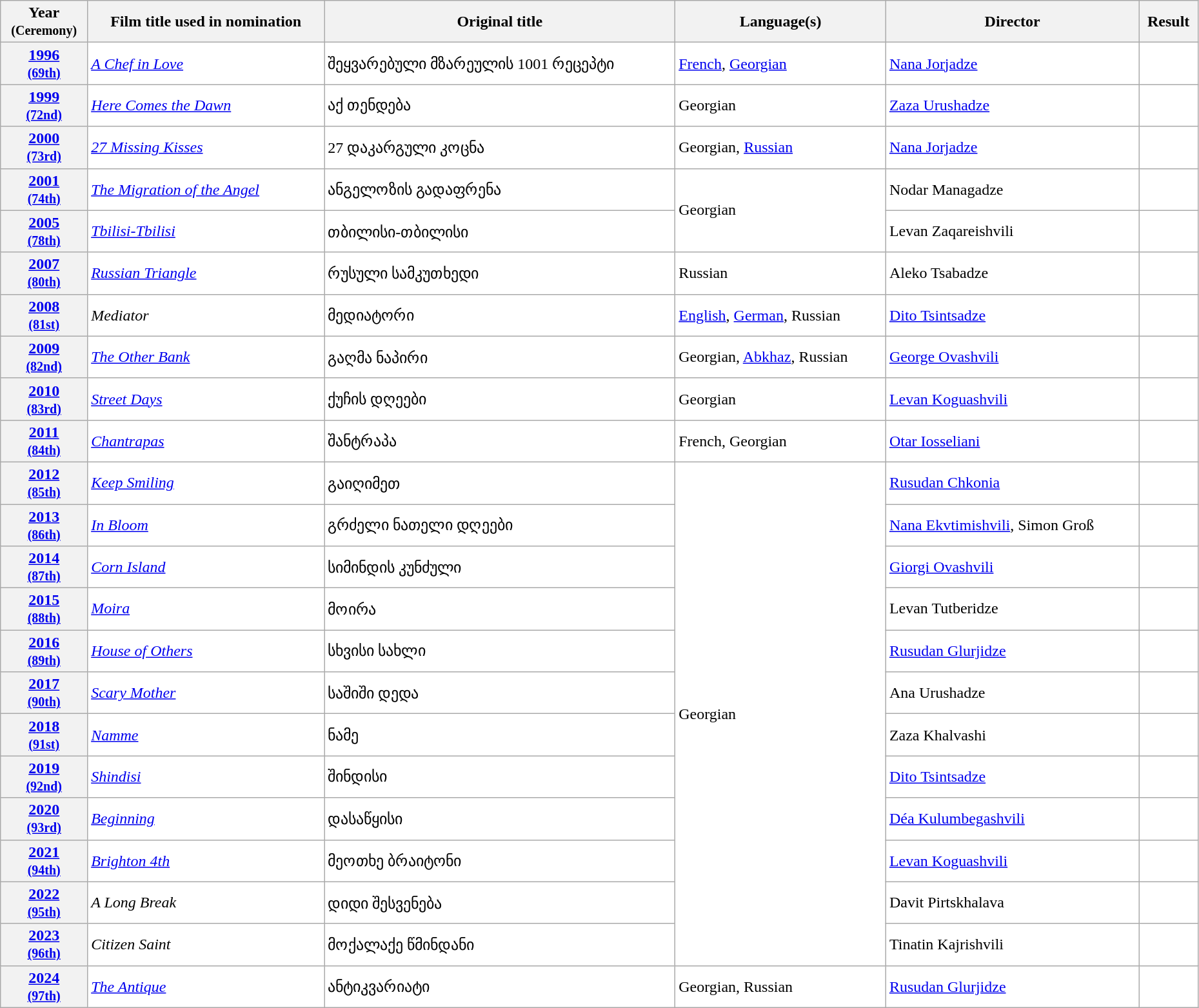<table class="wikitable sortable" width="98%" style="background:#ffffff;">
<tr>
<th>Year<br><small>(Ceremony)</small></th>
<th>Film title used in nomination</th>
<th>Original title</th>
<th>Language(s)</th>
<th>Director</th>
<th>Result</th>
</tr>
<tr>
<th align="center"><a href='#'>1996</a><br><small><a href='#'>(69th)</a></small></th>
<td><em><a href='#'>A Chef in Love</a></em></td>
<td>შეყვარებული მზარეულის 1001 რეცეპტი</td>
<td><a href='#'>French</a>, <a href='#'>Georgian</a></td>
<td><a href='#'>Nana Jorjadze</a></td>
<td></td>
</tr>
<tr>
<th align="center"><a href='#'>1999</a><br><small><a href='#'>(72nd)</a></small></th>
<td><em><a href='#'>Here Comes the Dawn</a></em></td>
<td>აქ თენდება</td>
<td>Georgian</td>
<td><a href='#'>Zaza Urushadze</a></td>
<td></td>
</tr>
<tr>
<th align="center"><a href='#'>2000</a><br><small><a href='#'>(73rd)</a></small></th>
<td><em><a href='#'>27 Missing Kisses</a></em></td>
<td>27 დაკარგული კოცნა</td>
<td>Georgian, <a href='#'>Russian</a></td>
<td><a href='#'>Nana Jorjadze</a></td>
<td></td>
</tr>
<tr>
<th align="center"><a href='#'>2001</a><br><small><a href='#'>(74th)</a></small></th>
<td><em><a href='#'>The Migration of the Angel</a></em></td>
<td>ანგელოზის გადაფრენა</td>
<td rowspan="2">Georgian</td>
<td>Nodar Managadze</td>
<td></td>
</tr>
<tr>
<th align="center"><a href='#'>2005</a><br><small><a href='#'>(78th)</a></small></th>
<td><em><a href='#'>Tbilisi-Tbilisi</a></em></td>
<td>თბილისი-თბილისი</td>
<td>Levan Zaqareishvili</td>
<td></td>
</tr>
<tr>
<th align="center"><a href='#'>2007</a><br><small><a href='#'>(80th)</a></small></th>
<td><em><a href='#'>Russian Triangle</a></em></td>
<td>რუსული სამკუთხედი</td>
<td>Russian</td>
<td>Aleko Tsabadze</td>
<td></td>
</tr>
<tr>
<th align="center"><a href='#'>2008</a><br><small><a href='#'>(81st)</a></small></th>
<td><em>Mediator</em></td>
<td>მედიატორი</td>
<td><a href='#'>English</a>, <a href='#'>German</a>, Russian</td>
<td><a href='#'>Dito Tsintsadze</a></td>
<td></td>
</tr>
<tr>
<th align="center"><a href='#'>2009</a><br><small><a href='#'>(82nd)</a></small></th>
<td><em><a href='#'>The Other Bank</a></em></td>
<td>გაღმა ნაპირი</td>
<td>Georgian, <a href='#'>Abkhaz</a>, Russian</td>
<td><a href='#'>George Ovashvili</a></td>
<td></td>
</tr>
<tr>
<th align="center"><a href='#'>2010</a><br><small><a href='#'>(83rd)</a></small></th>
<td><em><a href='#'>Street Days</a></em></td>
<td>ქუჩის დღეები</td>
<td>Georgian</td>
<td><a href='#'>Levan Koguashvili</a></td>
<td></td>
</tr>
<tr>
<th align="center"><a href='#'>2011</a><br><small><a href='#'>(84th)</a></small></th>
<td><em><a href='#'>Chantrapas</a></em></td>
<td>შანტრაპა</td>
<td>French, Georgian</td>
<td><a href='#'>Otar Iosseliani</a></td>
<td></td>
</tr>
<tr>
<th align="center"><a href='#'>2012</a><br><small><a href='#'>(85th)</a></small></th>
<td><em><a href='#'>Keep Smiling</a></em></td>
<td>გაიღიმეთ</td>
<td rowspan="12">Georgian</td>
<td><a href='#'>Rusudan Chkonia</a></td>
<td></td>
</tr>
<tr>
<th align="center"><a href='#'>2013</a><br><small><a href='#'>(86th)</a></small></th>
<td><em><a href='#'>In Bloom</a></em></td>
<td>გრძელი ნათელი დღეები</td>
<td><a href='#'>Nana Ekvtimishvili</a>, Simon Groß</td>
<td></td>
</tr>
<tr>
<th align="center"><a href='#'>2014</a><br><small><a href='#'>(87th)</a></small></th>
<td><em><a href='#'>Corn Island</a></em></td>
<td>სიმინდის კუნძული</td>
<td><a href='#'>Giorgi Ovashvili</a></td>
<td></td>
</tr>
<tr>
<th align="center"><a href='#'>2015</a><br><small><a href='#'>(88th)</a></small></th>
<td><em><a href='#'>Moira</a></em></td>
<td>მოირა</td>
<td>Levan Tutberidze</td>
<td></td>
</tr>
<tr>
<th align="center"><a href='#'>2016</a><br><small><a href='#'>(89th)</a></small></th>
<td><em><a href='#'>House of Others</a></em></td>
<td>სხვისი სახლი</td>
<td><a href='#'>Rusudan Glurjidze</a></td>
<td></td>
</tr>
<tr>
<th align="center"><a href='#'>2017</a><br><small><a href='#'>(90th)</a></small></th>
<td><em><a href='#'>Scary Mother</a></em></td>
<td>საშიში დედა</td>
<td>Ana Urushadze</td>
<td></td>
</tr>
<tr>
<th align="center"><a href='#'>2018</a><br><small><a href='#'>(91st)</a></small></th>
<td><em><a href='#'>Namme</a></em></td>
<td>ნამე</td>
<td>Zaza Khalvashi</td>
<td></td>
</tr>
<tr>
<th align="center"><a href='#'>2019</a><br><small><a href='#'>(92nd)</a></small></th>
<td><em><a href='#'>Shindisi</a></em></td>
<td>შინდისი</td>
<td><a href='#'>Dito Tsintsadze</a></td>
<td></td>
</tr>
<tr>
<th align="center"><a href='#'>2020</a><br><small><a href='#'>(93rd)</a></small></th>
<td><em><a href='#'>Beginning</a></em></td>
<td>დასაწყისი</td>
<td><a href='#'>Déa Kulumbegashvili</a></td>
<td></td>
</tr>
<tr>
<th align="center"><a href='#'>2021</a><br><small><a href='#'>(94th)</a></small></th>
<td><em><a href='#'>Brighton 4th</a></em></td>
<td>მეოთხე ბრაიტონი</td>
<td><a href='#'>Levan Koguashvili</a></td>
<td></td>
</tr>
<tr>
<th align="center"><a href='#'>2022</a><br><small><a href='#'>(95th)</a></small></th>
<td><em>A Long Break</em></td>
<td>დიდი შესვენება</td>
<td>Davit Pirtskhalava</td>
<td></td>
</tr>
<tr>
<th align="center"><a href='#'>2023</a><br><small><a href='#'>(96th)</a></small></th>
<td><em>Citizen Saint</em></td>
<td data-sort-value="Mokalake ts’mindani">მოქალაქე წმინდანი</td>
<td data-sort-value="Kajrishvili, Tinatin">Tinatin Kajrishvili</td>
<td></td>
</tr>
<tr>
<th><a href='#'>2024</a><br><small><a href='#'>(97th)</a></small></th>
<td><em><a href='#'>The Antique</a></em></td>
<td>ანტიკვარიატი</td>
<td>Georgian, Russian</td>
<td><a href='#'>Rusudan Glurjidze</a></td>
<td></td>
</tr>
</table>
